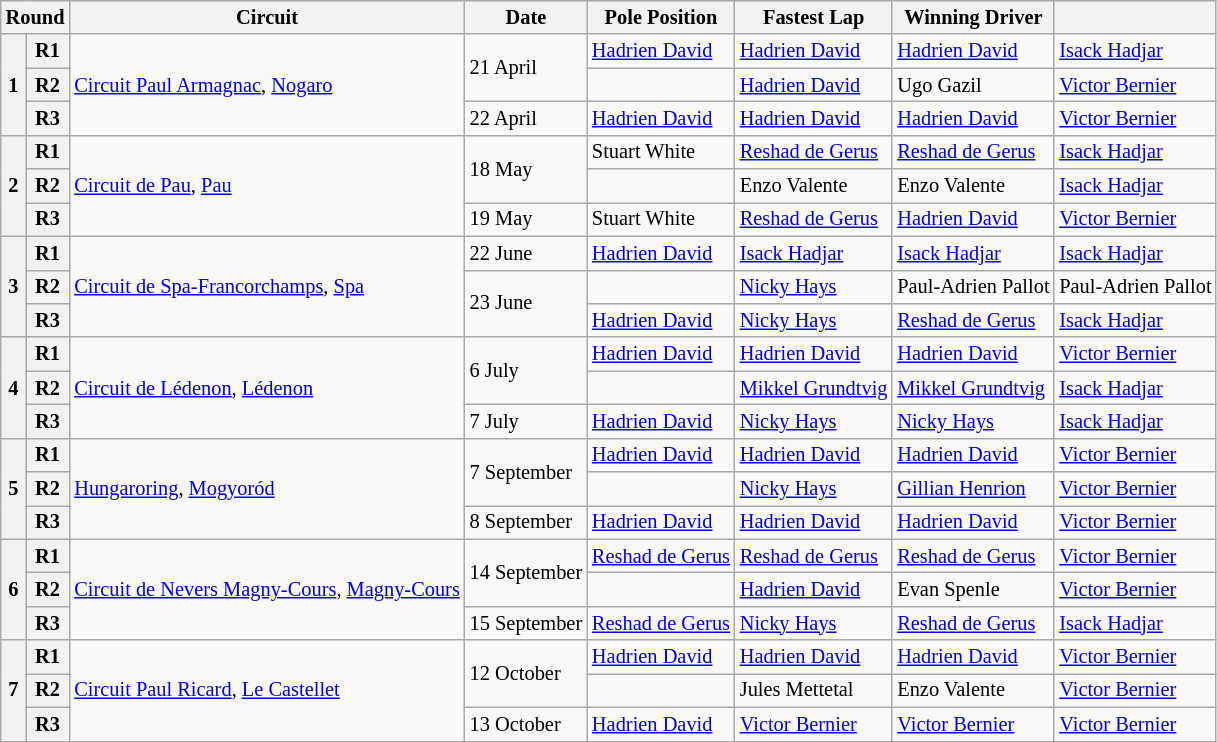<table class="wikitable" style="font-size:85%">
<tr>
<th colspan=2>Round</th>
<th>Circuit</th>
<th>Date</th>
<th>Pole Position</th>
<th>Fastest Lap</th>
<th>Winning Driver</th>
<th></th>
</tr>
<tr>
<th rowspan=3>1</th>
<th>R1</th>
<td rowspan=3 nowrap> <a href='#'>Circuit Paul Armagnac</a>, <a href='#'>Nogaro</a></td>
<td rowspan=2 nowrap>21 April</td>
<td nowrap> <a href='#'>Hadrien David</a></td>
<td nowrap> <a href='#'>Hadrien David</a></td>
<td nowrap> <a href='#'>Hadrien David</a></td>
<td nowrap> <a href='#'>Isack Hadjar</a></td>
</tr>
<tr>
<th>R2</th>
<td></td>
<td nowrap> <a href='#'>Hadrien David</a></td>
<td nowrap> Ugo Gazil</td>
<td nowrap> <a href='#'>Victor Bernier</a></td>
</tr>
<tr>
<th>R3</th>
<td>22 April</td>
<td nowrap> <a href='#'>Hadrien David</a></td>
<td nowrap> <a href='#'>Hadrien David</a></td>
<td nowrap> <a href='#'>Hadrien David</a></td>
<td nowrap> <a href='#'>Victor Bernier</a></td>
</tr>
<tr>
<th rowspan=3>2</th>
<th>R1</th>
<td rowspan=3 nowrap> <a href='#'>Circuit de Pau</a>, <a href='#'>Pau</a></td>
<td rowspan=2>18 May</td>
<td nowrap> Stuart White</td>
<td nowrap> <a href='#'>Reshad de Gerus</a></td>
<td nowrap> <a href='#'>Reshad de Gerus</a></td>
<td nowrap> <a href='#'>Isack Hadjar</a></td>
</tr>
<tr>
<th>R2</th>
<td></td>
<td nowrap> Enzo Valente</td>
<td nowrap> Enzo Valente</td>
<td nowrap> <a href='#'>Isack Hadjar</a></td>
</tr>
<tr>
<th>R3</th>
<td>19 May</td>
<td nowrap> Stuart White</td>
<td nowrap> <a href='#'>Reshad de Gerus</a></td>
<td nowrap> <a href='#'>Hadrien David</a></td>
<td nowrap> <a href='#'>Victor Bernier</a></td>
</tr>
<tr>
<th rowspan=3>3</th>
<th>R1</th>
<td rowspan=3> <a href='#'>Circuit de Spa-Francorchamps</a>, <a href='#'>Spa</a></td>
<td>22 June</td>
<td> <a href='#'>Hadrien David</a></td>
<td> <a href='#'>Isack Hadjar</a></td>
<td> <a href='#'>Isack Hadjar</a></td>
<td> <a href='#'>Isack Hadjar</a></td>
</tr>
<tr>
<th>R2</th>
<td rowspan=2>23 June</td>
<td></td>
<td> <a href='#'>Nicky Hays</a></td>
<td nowrap> Paul-Adrien Pallot</td>
<td nowrap> Paul-Adrien Pallot</td>
</tr>
<tr>
<th>R3</th>
<td> <a href='#'>Hadrien David</a></td>
<td> <a href='#'>Nicky Hays</a></td>
<td> <a href='#'>Reshad de Gerus</a></td>
<td> <a href='#'>Isack Hadjar</a></td>
</tr>
<tr>
<th rowspan=3>4</th>
<th>R1</th>
<td rowspan=3> <a href='#'>Circuit de Lédenon</a>, <a href='#'>Lédenon</a></td>
<td rowspan=2>6 July</td>
<td> <a href='#'>Hadrien David</a></td>
<td> <a href='#'>Hadrien David</a></td>
<td> <a href='#'>Hadrien David</a></td>
<td> <a href='#'>Victor Bernier</a></td>
</tr>
<tr>
<th>R2</th>
<td></td>
<td> <a href='#'>Mikkel Grundtvig</a></td>
<td> <a href='#'>Mikkel Grundtvig</a></td>
<td> <a href='#'>Isack Hadjar</a></td>
</tr>
<tr>
<th>R3</th>
<td>7 July</td>
<td> <a href='#'>Hadrien David</a></td>
<td> <a href='#'>Nicky Hays</a></td>
<td> <a href='#'>Nicky Hays</a></td>
<td> <a href='#'>Isack Hadjar</a></td>
</tr>
<tr>
<th rowspan=3>5</th>
<th>R1</th>
<td rowspan=3> <a href='#'>Hungaroring</a>, <a href='#'>Mogyoród</a></td>
<td rowspan=2>7 September</td>
<td> <a href='#'>Hadrien David</a></td>
<td> <a href='#'>Hadrien David</a></td>
<td> <a href='#'>Hadrien David</a></td>
<td> <a href='#'>Victor Bernier</a></td>
</tr>
<tr>
<th>R2</th>
<td></td>
<td> <a href='#'>Nicky Hays</a></td>
<td> <a href='#'>Gillian Henrion</a></td>
<td> <a href='#'>Victor Bernier</a></td>
</tr>
<tr>
<th>R3</th>
<td>8 September</td>
<td> <a href='#'>Hadrien David</a></td>
<td> <a href='#'>Hadrien David</a></td>
<td> <a href='#'>Hadrien David</a></td>
<td> <a href='#'>Victor Bernier</a></td>
</tr>
<tr>
<th rowspan=3>6</th>
<th>R1</th>
<td rowspan=3 nowrap> <a href='#'>Circuit de Nevers Magny-Cours</a>, <a href='#'>Magny-Cours</a></td>
<td rowspan=2 nowrap>14 September</td>
<td nowrap> <a href='#'>Reshad de Gerus</a></td>
<td nowrap> <a href='#'>Reshad de Gerus</a></td>
<td nowrap> <a href='#'>Reshad de Gerus</a></td>
<td> <a href='#'>Victor Bernier</a></td>
</tr>
<tr>
<th>R2</th>
<td></td>
<td nowrap> <a href='#'>Hadrien David</a> </td>
<td> Evan Spenle</td>
<td> <a href='#'>Victor Bernier</a></td>
</tr>
<tr>
<th>R3</th>
<td>15 September</td>
<td> <a href='#'>Reshad de Gerus</a></td>
<td> <a href='#'>Nicky Hays</a></td>
<td> <a href='#'>Reshad de Gerus</a></td>
<td> <a href='#'>Isack Hadjar</a></td>
</tr>
<tr>
<th rowspan=3>7</th>
<th>R1</th>
<td rowspan=3> <a href='#'>Circuit Paul Ricard</a>, <a href='#'>Le Castellet</a></td>
<td rowspan=2>12 October</td>
<td> <a href='#'>Hadrien David</a></td>
<td> <a href='#'>Hadrien David</a></td>
<td> <a href='#'>Hadrien David</a></td>
<td> <a href='#'>Victor Bernier</a></td>
</tr>
<tr>
<th>R2</th>
<td></td>
<td> Jules Mettetal</td>
<td> Enzo Valente </td>
<td> <a href='#'>Victor Bernier</a></td>
</tr>
<tr>
<th>R3</th>
<td>13 October</td>
<td> <a href='#'>Hadrien David</a></td>
<td> <a href='#'>Victor Bernier</a></td>
<td> <a href='#'>Victor Bernier</a></td>
<td> <a href='#'>Victor Bernier</a></td>
</tr>
</table>
